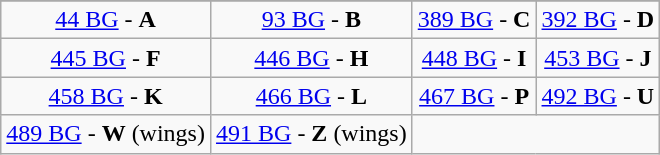<table class="wikitable">
<tr>
</tr>
<tr>
<td align=center><a href='#'>44 BG</a> - <strong>A</strong></td>
<td align=center><a href='#'>93 BG</a> - <strong>B</strong></td>
<td align=center><a href='#'>389 BG</a> - <strong>C</strong></td>
<td align=center><a href='#'>392 BG</a> - <strong>D</strong></td>
</tr>
<tr>
<td align=center><a href='#'>445 BG</a> - <strong>F</strong></td>
<td align=center><a href='#'>446 BG</a> - <strong>H</strong></td>
<td align=center><a href='#'>448 BG</a> - <strong>I</strong></td>
<td align=center><a href='#'>453 BG</a> - <strong>J</strong></td>
</tr>
<tr>
<td align=center><a href='#'>458 BG</a> - <strong>K</strong></td>
<td align=center><a href='#'>466 BG</a> - <strong>L</strong></td>
<td align=center><a href='#'>467 BG</a> - <strong>P</strong></td>
<td align=center><a href='#'>492 BG</a> - <strong>U</strong></td>
</tr>
<tr>
<td align=center><a href='#'>489 BG</a> - <strong>W</strong> (wings)</td>
<td align=center><a href='#'>491 BG</a> - <strong>Z</strong> (wings)</td>
</tr>
</table>
